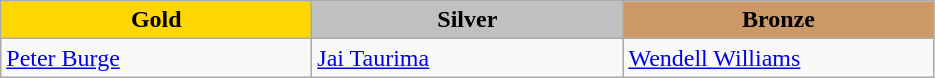<table class="wikitable" style="text-align:left">
<tr align="center">
<td width=200 bgcolor=gold><strong>Gold</strong></td>
<td width=200 bgcolor=silver><strong>Silver</strong></td>
<td width=200 bgcolor=CC9966><strong>Bronze</strong></td>
</tr>
<tr>
<td><a href='#'>Peter Burge</a><br><em></em></td>
<td><a href='#'>Jai Taurima</a><br><em></em></td>
<td><a href='#'>Wendell Williams</a><br><em></em></td>
</tr>
</table>
